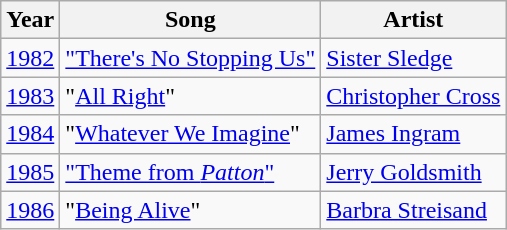<table class="wikitable">
<tr>
<th>Year</th>
<th>Song</th>
<th>Artist</th>
</tr>
<tr>
<td><a href='#'>1982</a></td>
<td><a href='#'>"There's No Stopping Us"</a></td>
<td><a href='#'>Sister Sledge</a></td>
</tr>
<tr>
<td><a href='#'>1983</a></td>
<td>"<a href='#'>All Right</a>"</td>
<td><a href='#'>Christopher Cross</a></td>
</tr>
<tr>
<td><a href='#'>1984</a></td>
<td>"<a href='#'>Whatever We Imagine</a>"</td>
<td><a href='#'>James Ingram</a></td>
</tr>
<tr>
<td><a href='#'>1985</a></td>
<td><a href='#'>"Theme from <em>Patton</em>"</a></td>
<td><a href='#'>Jerry Goldsmith</a></td>
</tr>
<tr>
<td><a href='#'>1986</a></td>
<td>"<a href='#'>Being Alive</a>"</td>
<td><a href='#'>Barbra Streisand</a></td>
</tr>
</table>
